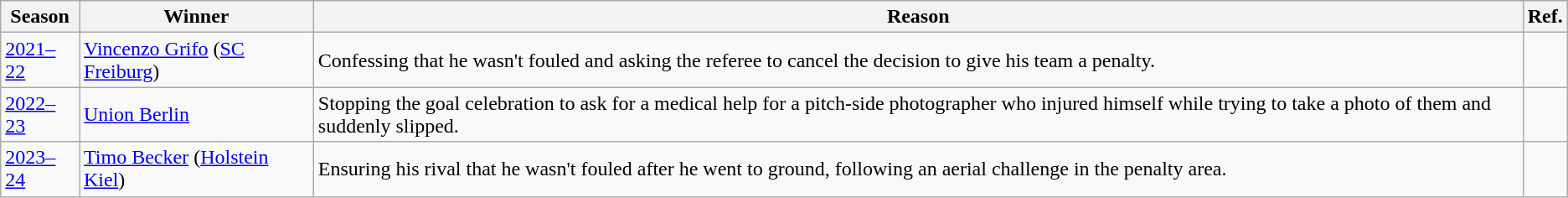<table class="wikitable">
<tr>
<th>Season</th>
<th>Winner</th>
<th>Reason</th>
<th>Ref.</th>
</tr>
<tr>
<td><a href='#'>2021–22</a></td>
<td> <a href='#'>Vincenzo Grifo</a> (<a href='#'>SC Freiburg</a>)</td>
<td>Confessing that he wasn't fouled and asking the referee to cancel the decision to give his team a penalty.</td>
<td></td>
</tr>
<tr>
<td><a href='#'>2022–23</a></td>
<td><a href='#'>Union Berlin</a></td>
<td>Stopping the goal celebration to ask for a medical help for a pitch-side photographer who injured himself while trying to take a photo of them and suddenly slipped.</td>
<td></td>
</tr>
<tr>
<td><a href='#'>2023–24</a></td>
<td> <a href='#'>Timo Becker</a> (<a href='#'>Holstein Kiel</a>)</td>
<td>Ensuring his rival that he wasn't fouled after he went to ground, following an aerial challenge in the penalty area.</td>
<td></td>
</tr>
</table>
